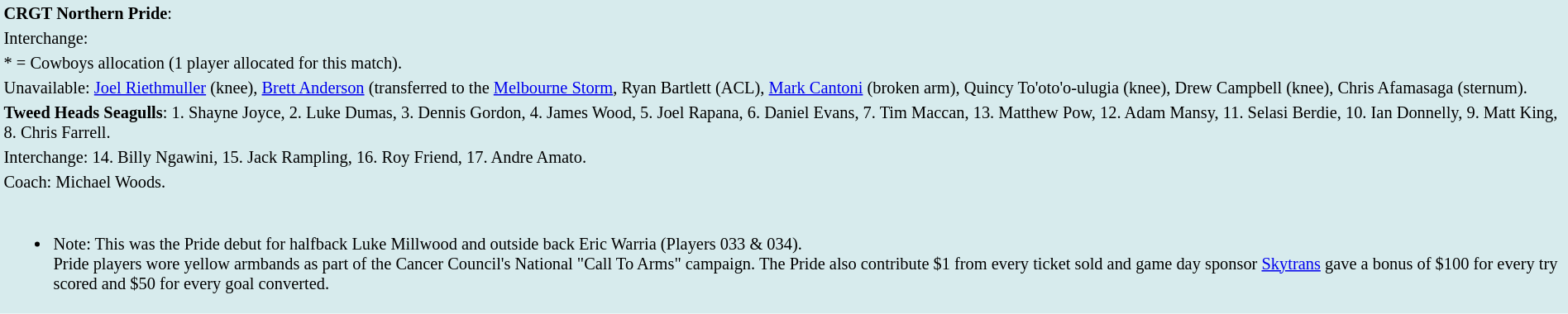<table style="background:#d7ebed; font-size:85%; width:100%;">
<tr>
<td><strong>CRGT Northern Pride</strong>:             </td>
</tr>
<tr>
<td>Interchange:    </td>
</tr>
<tr>
<td>* = Cowboys allocation (1 player allocated for this match).</td>
</tr>
<tr>
<td>Unavailable: <a href='#'>Joel Riethmuller</a> (knee), <a href='#'>Brett Anderson</a> (transferred to the <a href='#'>Melbourne Storm</a>, Ryan Bartlett (ACL), <a href='#'>Mark Cantoni</a> (broken arm), Quincy To'oto'o-ulugia (knee), Drew Campbell (knee), Chris Afamasaga (sternum).</td>
</tr>
<tr>
<td><strong>Tweed Heads Seagulls</strong>:  1. Shayne Joyce, 2. Luke Dumas, 3. Dennis Gordon, 4. James Wood, 5. Joel Rapana, 6. Daniel Evans, 7. Tim Maccan, 13. Matthew Pow, 12. Adam Mansy, 11. Selasi Berdie, 10. Ian Donnelly, 9. Matt King, 8. Chris Farrell.</td>
</tr>
<tr>
<td>Interchange: 14. Billy Ngawini, 15. Jack Rampling, 16. Roy Friend, 17. Andre Amato.</td>
</tr>
<tr>
<td>Coach: Michael Woods.</td>
</tr>
<tr>
<td><br><ul><li>Note: This was the Pride debut for halfback Luke Millwood and outside back Eric Warria (Players 033 & 034).<br>Pride players wore yellow armbands as part of the Cancer Council's National "Call To Arms" campaign. The Pride also contribute $1 from every ticket sold and game day sponsor <a href='#'>Skytrans</a> gave a bonus of $100 for every try scored and $50 for every goal converted.</li></ul></td>
</tr>
</table>
